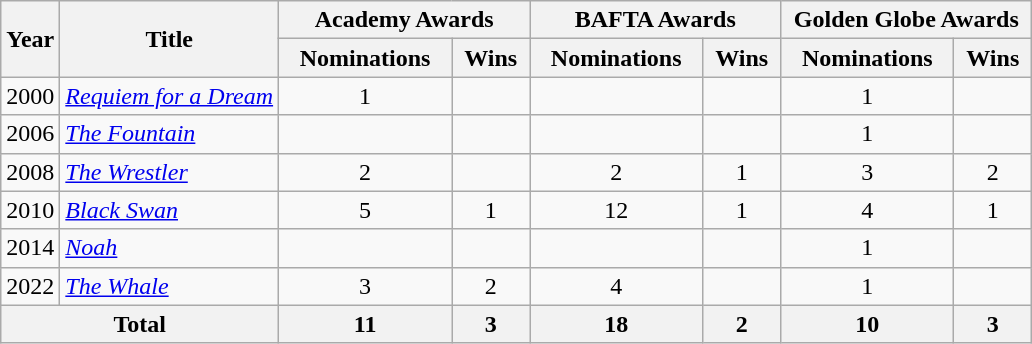<table class="wikitable">
<tr>
<th rowspan="2">Year</th>
<th rowspan="2">Title</th>
<th colspan="2" style="text-align:center;" width=160>Academy Awards</th>
<th colspan="2" style="text-align:center;" width=160>BAFTA Awards</th>
<th colspan="2" style="text-align:center;" width=160>Golden Globe Awards</th>
</tr>
<tr>
<th>Nominations</th>
<th>Wins</th>
<th>Nominations</th>
<th>Wins</th>
<th>Nominations</th>
<th>Wins</th>
</tr>
<tr>
<td>2000</td>
<td><em><a href='#'>Requiem for a Dream</a></em></td>
<td align=center>1</td>
<td></td>
<td></td>
<td></td>
<td align=center>1</td>
<td></td>
</tr>
<tr>
<td>2006</td>
<td><em><a href='#'>The Fountain</a></em></td>
<td></td>
<td></td>
<td></td>
<td></td>
<td align=center>1</td>
<td></td>
</tr>
<tr>
<td>2008</td>
<td><em><a href='#'>The Wrestler</a></em></td>
<td align=center>2</td>
<td align=center></td>
<td align=center>2</td>
<td align=center>1</td>
<td align=center>3</td>
<td align=center>2</td>
</tr>
<tr>
<td>2010</td>
<td><em><a href='#'>Black Swan</a></em></td>
<td align=center>5</td>
<td align=center>1</td>
<td align=center>12</td>
<td align=center>1</td>
<td align=center>4</td>
<td align=center>1</td>
</tr>
<tr>
<td>2014</td>
<td><em><a href='#'>Noah</a></em></td>
<td></td>
<td></td>
<td></td>
<td></td>
<td align=center>1</td>
<td></td>
</tr>
<tr>
<td>2022</td>
<td><em><a href='#'>The Whale</a></em></td>
<td align=center>3</td>
<td align=center>2</td>
<td align=center>4</td>
<td></td>
<td align=center>1</td>
<td></td>
</tr>
<tr>
<th colspan="2">Total</th>
<th align=center>11</th>
<th align=center>3</th>
<th align=center>18</th>
<th align=center>2</th>
<th align=center>10</th>
<th align=center>3</th>
</tr>
</table>
